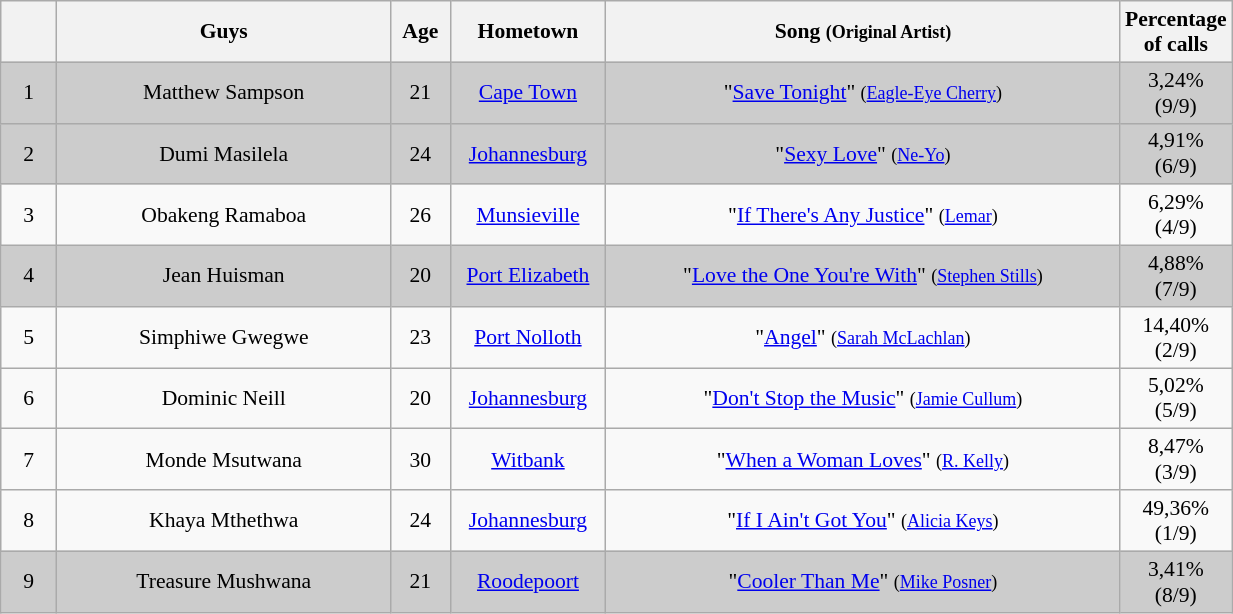<table class="wikitable" style="font-size:90%; width:65%; text-align: center;">
<tr>
<th width="05%"></th>
<th width="30%">Guys</th>
<th width="05%">Age</th>
<th width="13%">Hometown</th>
<th width="50%">Song <small>(Original Artist)</small></th>
<th width="10%">Percentage of calls</th>
</tr>
<tr bgcolor="CCCCCC">
<td>1</td>
<td>Matthew Sampson</td>
<td>21</td>
<td><a href='#'>Cape Town</a></td>
<td>"<a href='#'>Save Tonight</a>" <small>(<a href='#'>Eagle-Eye Cherry</a>)</small></td>
<td>3,24% (9/9)</td>
</tr>
<tr bgcolor="CCCCCC">
<td>2</td>
<td>Dumi Masilela</td>
<td>24</td>
<td><a href='#'>Johannesburg</a></td>
<td>"<a href='#'>Sexy Love</a>" <small>(<a href='#'>Ne-Yo</a>)</small></td>
<td>4,91% (6/9)</td>
</tr>
<tr>
<td>3</td>
<td>Obakeng Ramaboa</td>
<td>26</td>
<td><a href='#'>Munsieville</a></td>
<td>"<a href='#'>If There's Any Justice</a>" <small>(<a href='#'>Lemar</a>)</small></td>
<td>6,29% (4/9)</td>
</tr>
<tr bgcolor="CCCCCC">
<td>4</td>
<td>Jean Huisman</td>
<td>20</td>
<td><a href='#'>Port Elizabeth</a></td>
<td>"<a href='#'>Love the One You're With</a>" <small>(<a href='#'>Stephen Stills</a>)</small></td>
<td>4,88% (7/9)</td>
</tr>
<tr>
<td>5</td>
<td>Simphiwe Gwegwe</td>
<td>23</td>
<td><a href='#'>Port Nolloth</a></td>
<td>"<a href='#'>Angel</a>" <small>(<a href='#'>Sarah McLachlan</a>)</small></td>
<td>14,40% (2/9)</td>
</tr>
<tr>
<td>6</td>
<td>Dominic Neill</td>
<td>20</td>
<td><a href='#'>Johannesburg</a></td>
<td>"<a href='#'>Don't Stop the Music</a>" <small>(<a href='#'>Jamie Cullum</a>)</small></td>
<td>5,02% (5/9)</td>
</tr>
<tr>
<td>7</td>
<td>Monde Msutwana</td>
<td>30</td>
<td><a href='#'>Witbank</a></td>
<td>"<a href='#'>When a Woman Loves</a>" <small>(<a href='#'>R. Kelly</a>)</small></td>
<td>8,47% (3/9)</td>
</tr>
<tr>
<td>8</td>
<td>Khaya Mthethwa</td>
<td>24</td>
<td><a href='#'>Johannesburg</a></td>
<td>"<a href='#'>If I Ain't Got You</a>" <small>(<a href='#'>Alicia Keys</a>)</small></td>
<td>49,36% (1/9)</td>
</tr>
<tr bgcolor="CCCCCC">
<td>9</td>
<td>Treasure Mushwana</td>
<td>21</td>
<td><a href='#'>Roodepoort</a></td>
<td>"<a href='#'>Cooler Than Me</a>" <small>(<a href='#'>Mike Posner</a>)</small></td>
<td>3,41% (8/9)</td>
</tr>
</table>
